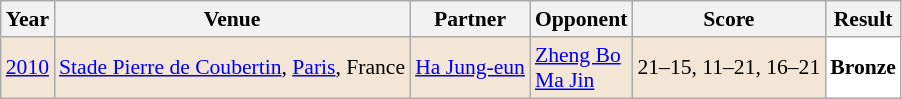<table class="sortable wikitable" style="font-size: 90%;">
<tr>
<th>Year</th>
<th>Venue</th>
<th>Partner</th>
<th>Opponent</th>
<th>Score</th>
<th>Result</th>
</tr>
<tr style="background:#F3E6D7">
<td align="center"><a href='#'>2010</a></td>
<td align="left"><a href='#'>Stade Pierre de Coubertin</a>, <a href='#'>Paris</a>, France</td>
<td align="left"> <a href='#'>Ha Jung-eun</a></td>
<td align="left"> <a href='#'>Zheng Bo</a> <br>  <a href='#'>Ma Jin</a></td>
<td align="left">21–15, 11–21, 16–21</td>
<td style="text-align:left; background:white"> <strong>Bronze</strong></td>
</tr>
</table>
